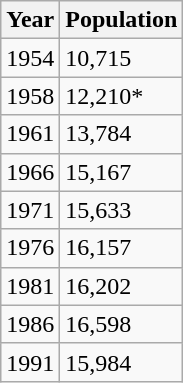<table class="wikitable">
<tr>
<th>Year</th>
<th>Population</th>
</tr>
<tr>
<td>1954</td>
<td>10,715</td>
</tr>
<tr>
<td>1958</td>
<td>12,210*</td>
</tr>
<tr>
<td>1961</td>
<td>13,784</td>
</tr>
<tr>
<td>1966</td>
<td>15,167</td>
</tr>
<tr>
<td>1971</td>
<td>15,633</td>
</tr>
<tr>
<td>1976</td>
<td>16,157</td>
</tr>
<tr>
<td>1981</td>
<td>16,202</td>
</tr>
<tr>
<td>1986</td>
<td>16,598</td>
</tr>
<tr>
<td>1991</td>
<td>15,984</td>
</tr>
</table>
